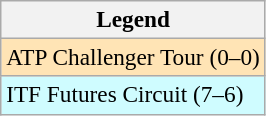<table class=wikitable style=font-size:97%>
<tr>
<th>Legend</th>
</tr>
<tr bgcolor=moccasin>
<td>ATP Challenger Tour (0–0)</td>
</tr>
<tr bgcolor=#CFFCFF>
<td>ITF Futures Circuit (7–6)</td>
</tr>
</table>
